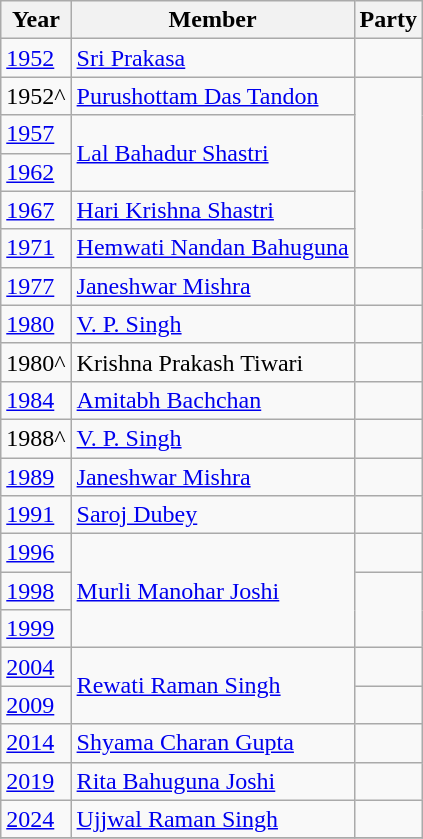<table class="wikitable sortable">
<tr>
<th>Year</th>
<th>Member</th>
<th colspan="2">Party</th>
</tr>
<tr>
<td><a href='#'>1952</a></td>
<td><a href='#'>Sri Prakasa</a></td>
<td></td>
</tr>
<tr>
<td>1952^</td>
<td><a href='#'>Purushottam Das Tandon</a></td>
</tr>
<tr>
<td><a href='#'>1957</a></td>
<td rowspan="2"><a href='#'>Lal Bahadur Shastri</a></td>
</tr>
<tr>
<td><a href='#'>1962</a></td>
</tr>
<tr>
<td><a href='#'>1967</a></td>
<td><a href='#'>Hari Krishna Shastri</a></td>
</tr>
<tr>
<td><a href='#'>1971</a></td>
<td><a href='#'>Hemwati Nandan Bahuguna</a></td>
</tr>
<tr>
<td><a href='#'>1977</a></td>
<td><a href='#'>Janeshwar Mishra</a></td>
<td></td>
</tr>
<tr>
<td><a href='#'>1980</a></td>
<td><a href='#'>V. P. Singh</a></td>
<td></td>
</tr>
<tr>
<td>1980^</td>
<td>Krishna Prakash Tiwari</td>
</tr>
<tr>
<td><a href='#'>1984</a></td>
<td><a href='#'>Amitabh Bachchan</a></td>
<td></td>
</tr>
<tr>
<td>1988^</td>
<td><a href='#'>V. P. Singh</a></td>
<td></td>
</tr>
<tr>
<td><a href='#'>1989</a></td>
<td><a href='#'>Janeshwar Mishra</a></td>
<td></td>
</tr>
<tr>
<td><a href='#'>1991</a></td>
<td><a href='#'>Saroj Dubey</a></td>
</tr>
<tr>
<td><a href='#'>1996</a></td>
<td rowspan="3"><a href='#'>Murli Manohar Joshi</a></td>
<td></td>
</tr>
<tr>
<td><a href='#'>1998</a></td>
</tr>
<tr>
<td><a href='#'>1999</a></td>
</tr>
<tr>
<td><a href='#'>2004</a></td>
<td rowspan="2"><a href='#'>Rewati Raman Singh</a></td>
<td></td>
</tr>
<tr>
<td><a href='#'>2009</a></td>
</tr>
<tr>
<td><a href='#'>2014</a></td>
<td><a href='#'>Shyama Charan Gupta</a></td>
<td></td>
</tr>
<tr>
<td><a href='#'>2019</a></td>
<td><a href='#'>Rita Bahuguna Joshi</a></td>
</tr>
<tr>
<td><a href='#'>2024</a></td>
<td><a href='#'>Ujjwal Raman Singh</a></td>
<td></td>
</tr>
<tr>
</tr>
</table>
